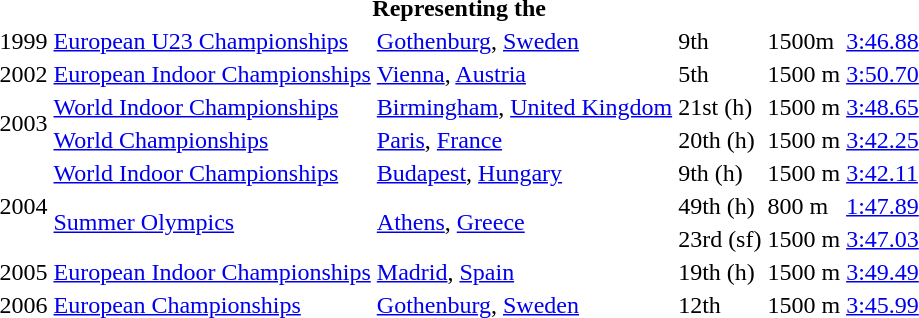<table>
<tr>
<th colspan="6">Representing the </th>
</tr>
<tr>
<td>1999</td>
<td><a href='#'>European U23 Championships</a></td>
<td><a href='#'>Gothenburg</a>, <a href='#'>Sweden</a></td>
<td>9th</td>
<td>1500m</td>
<td><a href='#'>3:46.88</a></td>
</tr>
<tr>
<td>2002</td>
<td><a href='#'>European Indoor Championships</a></td>
<td><a href='#'>Vienna</a>, <a href='#'>Austria</a></td>
<td>5th</td>
<td>1500 m</td>
<td><a href='#'>3:50.70</a></td>
</tr>
<tr>
<td rowspan=2>2003</td>
<td><a href='#'>World Indoor Championships</a></td>
<td><a href='#'>Birmingham</a>, <a href='#'>United Kingdom</a></td>
<td>21st (h)</td>
<td>1500 m</td>
<td><a href='#'>3:48.65</a></td>
</tr>
<tr>
<td><a href='#'>World Championships</a></td>
<td><a href='#'>Paris</a>, <a href='#'>France</a></td>
<td>20th (h)</td>
<td>1500 m</td>
<td><a href='#'>3:42.25</a></td>
</tr>
<tr>
<td rowspan=3>2004</td>
<td><a href='#'>World Indoor Championships</a></td>
<td><a href='#'>Budapest</a>, <a href='#'>Hungary</a></td>
<td>9th (h)</td>
<td>1500 m</td>
<td><a href='#'>3:42.11</a></td>
</tr>
<tr>
<td rowspan=2><a href='#'>Summer Olympics</a></td>
<td rowspan=2><a href='#'>Athens</a>, <a href='#'>Greece</a></td>
<td>49th (h)</td>
<td>800 m</td>
<td><a href='#'>1:47.89</a></td>
</tr>
<tr>
<td>23rd (sf)</td>
<td>1500 m</td>
<td><a href='#'>3:47.03</a></td>
</tr>
<tr>
<td>2005</td>
<td><a href='#'>European Indoor Championships</a></td>
<td><a href='#'>Madrid</a>, <a href='#'>Spain</a></td>
<td>19th (h)</td>
<td>1500 m</td>
<td><a href='#'>3:49.49</a></td>
</tr>
<tr>
<td>2006</td>
<td><a href='#'>European Championships</a></td>
<td><a href='#'>Gothenburg</a>, <a href='#'>Sweden</a></td>
<td>12th</td>
<td>1500 m</td>
<td><a href='#'>3:45.99</a></td>
</tr>
</table>
